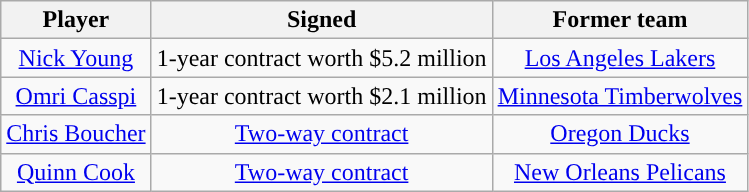<table class="wikitable sortable sortable" style="text-align: center">
<tr>
<th>Player</th>
<th>Signed</th>
<th>Former team</th>
</tr>
<tr style="text-align: center">
<td><a href='#'>Nick Young</a></td>
<td>1-year contract worth $5.2 million</td>
<td><a href='#'>Los Angeles Lakers</a></td>
</tr>
<tr style="text-align: center">
<td><a href='#'>Omri Casspi</a></td>
<td>1-year contract worth $2.1 million</td>
<td><a href='#'>Minnesota Timberwolves</a></td>
</tr>
<tr style="text-align: center">
<td><a href='#'>Chris Boucher</a></td>
<td><a href='#'>Two-way contract</a></td>
<td><a href='#'>Oregon Ducks</a></td>
</tr>
<tr style="text-align: center">
<td><a href='#'>Quinn Cook</a></td>
<td><a href='#'>Two-way contract</a></td>
<td><a href='#'>New Orleans Pelicans</a></td>
</tr>
</table>
